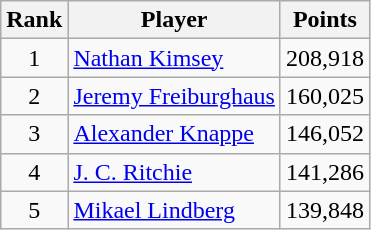<table class="wikitable">
<tr>
<th>Rank</th>
<th>Player</th>
<th>Points</th>
</tr>
<tr>
<td align=center>1</td>
<td> <a href='#'>Nathan Kimsey</a></td>
<td align=center>208,918</td>
</tr>
<tr>
<td align=center>2</td>
<td> <a href='#'>Jeremy Freiburghaus</a></td>
<td align=center>160,025</td>
</tr>
<tr>
<td align=center>3</td>
<td> <a href='#'>Alexander Knappe</a></td>
<td align=center>146,052</td>
</tr>
<tr>
<td align=center>4</td>
<td> <a href='#'>J. C. Ritchie</a></td>
<td align=center>141,286</td>
</tr>
<tr>
<td align=center>5</td>
<td> <a href='#'>Mikael Lindberg</a></td>
<td align=center>139,848</td>
</tr>
</table>
